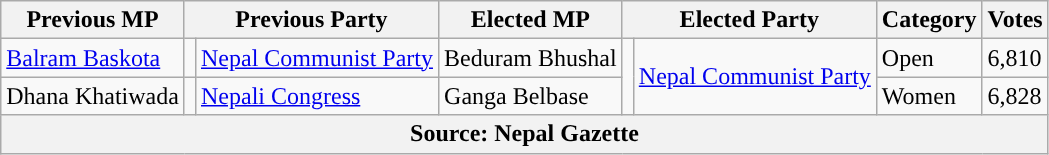<table class="wikitable">
<tr>
<th>Previous MP</th>
<th colspan="2">Previous Party</th>
<th>Elected MP</th>
<th colspan="2">Elected Party</th>
<th>Category</th>
<th>Votes</th>
</tr>
<tr>
<td><a href='#'>Balram Baskota</a></td>
<td></td>
<td><a href='#'>Nepal Communist Party</a></td>
<td>Beduram Bhushal</td>
<td rowspan="2"></td>
<td rowspan="2"><a href='#'>Nepal Communist Party</a></td>
<td>Open</td>
<td>6,810</td>
</tr>
<tr>
<td>Dhana Khatiwada</td>
<td></td>
<td><a href='#'>Nepali Congress</a></td>
<td>Ganga Belbase</td>
<td>Women</td>
<td>6,828</td>
</tr>
<tr>
<th colspan="8">Source: Nepal Gazette</th>
</tr>
</table>
